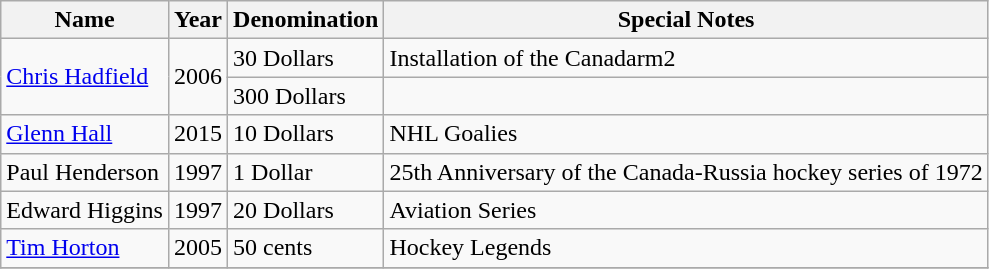<table class="wikitable">
<tr>
<th>Name</th>
<th>Year</th>
<th>Denomination</th>
<th>Special Notes</th>
</tr>
<tr>
<td rowspan=2><a href='#'>Chris Hadfield</a></td>
<td rowspan=2>2006</td>
<td>30 Dollars</td>
<td>Installation of the Canadarm2</td>
</tr>
<tr>
<td>300 Dollars</td>
<td></td>
</tr>
<tr>
<td><a href='#'>Glenn Hall</a></td>
<td>2015</td>
<td>10 Dollars</td>
<td>NHL Goalies</td>
</tr>
<tr>
<td>Paul Henderson </td>
<td>1997</td>
<td>1 Dollar</td>
<td>25th Anniversary of the Canada-Russia hockey series of 1972</td>
</tr>
<tr>
<td>Edward Higgins </td>
<td>1997</td>
<td>20 Dollars</td>
<td>Aviation Series</td>
</tr>
<tr>
<td><a href='#'>Tim Horton</a></td>
<td>2005</td>
<td>50 cents</td>
<td>Hockey Legends</td>
</tr>
<tr>
</tr>
</table>
